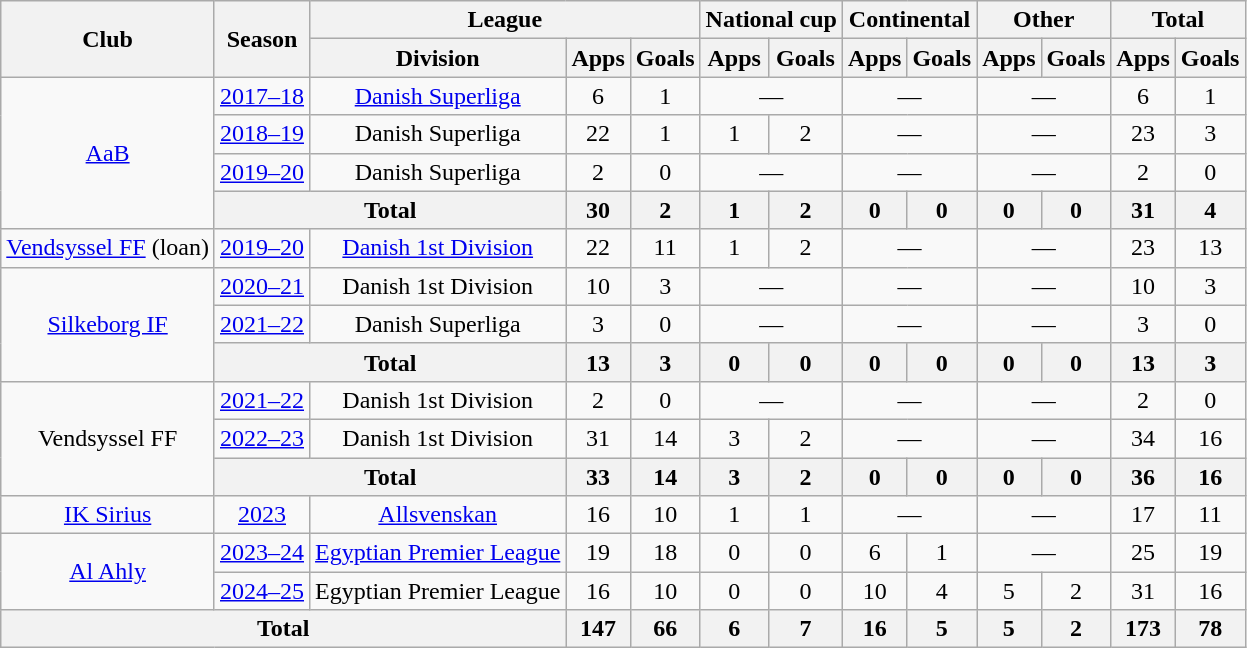<table class="wikitable" style="text-align:center">
<tr>
<th rowspan="2">Club</th>
<th rowspan="2">Season</th>
<th colspan="3">League</th>
<th colspan="2">National cup</th>
<th colspan="2">Continental</th>
<th colspan="2">Other</th>
<th colspan="2">Total</th>
</tr>
<tr>
<th>Division</th>
<th>Apps</th>
<th>Goals</th>
<th>Apps</th>
<th>Goals</th>
<th>Apps</th>
<th>Goals</th>
<th>Apps</th>
<th>Goals</th>
<th>Apps</th>
<th>Goals</th>
</tr>
<tr>
<td rowspan="4"><a href='#'>AaB</a></td>
<td><a href='#'>2017–18</a></td>
<td><a href='#'>Danish Superliga</a></td>
<td>6</td>
<td>1</td>
<td colspan="2">—</td>
<td colspan="2">—</td>
<td colspan="2">—</td>
<td>6</td>
<td>1</td>
</tr>
<tr>
<td><a href='#'>2018–19</a></td>
<td>Danish Superliga</td>
<td>22</td>
<td>1</td>
<td>1</td>
<td>2</td>
<td colspan="2">—</td>
<td colspan="2">—</td>
<td>23</td>
<td>3</td>
</tr>
<tr>
<td><a href='#'>2019–20</a></td>
<td>Danish Superliga</td>
<td>2</td>
<td>0</td>
<td colspan="2">—</td>
<td colspan="2">—</td>
<td colspan="2">—</td>
<td>2</td>
<td>0</td>
</tr>
<tr>
<th colspan="2">Total</th>
<th>30</th>
<th>2</th>
<th>1</th>
<th>2</th>
<th>0</th>
<th>0</th>
<th>0</th>
<th>0</th>
<th>31</th>
<th>4</th>
</tr>
<tr>
<td><a href='#'>Vendsyssel FF</a> (loan)</td>
<td><a href='#'>2019–20</a></td>
<td><a href='#'>Danish 1st Division</a></td>
<td>22</td>
<td>11</td>
<td>1</td>
<td>2</td>
<td colspan="2">—</td>
<td colspan="2">—</td>
<td>23</td>
<td>13</td>
</tr>
<tr>
<td rowspan="3"><a href='#'>Silkeborg IF</a></td>
<td><a href='#'>2020–21</a></td>
<td>Danish 1st Division</td>
<td>10</td>
<td>3</td>
<td colspan="2">—</td>
<td colspan="2">—</td>
<td colspan="2">—</td>
<td>10</td>
<td>3</td>
</tr>
<tr>
<td><a href='#'>2021–22</a></td>
<td>Danish Superliga</td>
<td>3</td>
<td>0</td>
<td colspan="2">—</td>
<td colspan="2">—</td>
<td colspan="2">—</td>
<td>3</td>
<td>0</td>
</tr>
<tr>
<th colspan="2">Total</th>
<th>13</th>
<th>3</th>
<th>0</th>
<th>0</th>
<th>0</th>
<th>0</th>
<th>0</th>
<th>0</th>
<th>13</th>
<th>3</th>
</tr>
<tr>
<td rowspan="3">Vendsyssel FF</td>
<td><a href='#'>2021–22</a></td>
<td>Danish 1st Division</td>
<td>2</td>
<td>0</td>
<td colspan="2">—</td>
<td colspan="2">—</td>
<td colspan="2">—</td>
<td>2</td>
<td>0</td>
</tr>
<tr>
<td><a href='#'>2022–23</a></td>
<td>Danish 1st Division</td>
<td>31</td>
<td>14</td>
<td>3</td>
<td>2</td>
<td colspan="2">—</td>
<td colspan="2">—</td>
<td>34</td>
<td>16</td>
</tr>
<tr>
<th colspan="2">Total</th>
<th>33</th>
<th>14</th>
<th>3</th>
<th>2</th>
<th>0</th>
<th>0</th>
<th>0</th>
<th>0</th>
<th>36</th>
<th>16</th>
</tr>
<tr>
<td><a href='#'>IK Sirius</a></td>
<td><a href='#'>2023</a></td>
<td><a href='#'>Allsvenskan</a></td>
<td>16</td>
<td>10</td>
<td>1</td>
<td>1</td>
<td colspan="2">—</td>
<td colspan="2">—</td>
<td>17</td>
<td>11</td>
</tr>
<tr>
<td rowspan="2"><a href='#'>Al Ahly</a></td>
<td><a href='#'>2023–24</a></td>
<td><a href='#'>Egyptian Premier League</a></td>
<td>19</td>
<td>18</td>
<td>0</td>
<td>0</td>
<td>6</td>
<td>1</td>
<td colspan="2">—</td>
<td>25</td>
<td>19</td>
</tr>
<tr>
<td><a href='#'>2024–25</a></td>
<td>Egyptian Premier League</td>
<td>16</td>
<td>10</td>
<td>0</td>
<td>0</td>
<td>10</td>
<td>4</td>
<td>5</td>
<td>2</td>
<td>31</td>
<td>16</td>
</tr>
<tr>
<th colspan="3">Total</th>
<th>147</th>
<th>66</th>
<th>6</th>
<th>7</th>
<th>16</th>
<th>5</th>
<th>5</th>
<th>2</th>
<th>173</th>
<th>78</th>
</tr>
</table>
